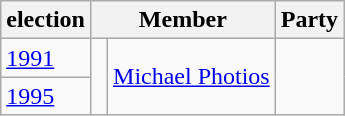<table class="wikitable">
<tr>
<th>election</th>
<th colspan="2">Member</th>
<th>Party</th>
</tr>
<tr>
<td><a href='#'>1991</a></td>
<td rowspan="2" > </td>
<td rowspan="2"><a href='#'>Michael Photios</a></td>
<td rowspan="2"></td>
</tr>
<tr>
<td><a href='#'>1995</a></td>
</tr>
</table>
